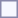<table style="border:1px solid #8888aa; background-color:#f7f8ff; padding:5px; font-size:95%; margin: 0px 12px 12px 0px;">
</table>
